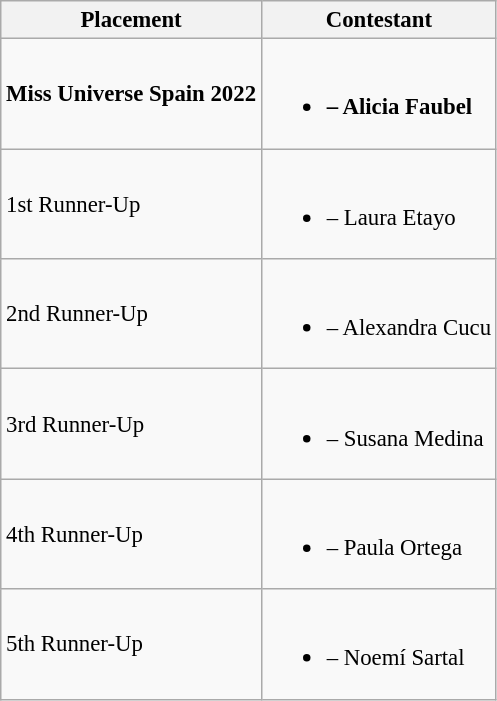<table class="wikitable sortable" style="font-size: 95%;">
<tr>
<th>Placement</th>
<th>Contestant</th>
</tr>
<tr>
<td><strong>Miss Universe Spain 2022</strong></td>
<td><br><ul><li><strong> – Alicia Faubel</strong></li></ul></td>
</tr>
<tr>
<td>1st Runner-Up</td>
<td><br><ul><li> – Laura Etayo</li></ul></td>
</tr>
<tr>
<td>2nd Runner-Up</td>
<td><br><ul><li> – Alexandra Cucu</li></ul></td>
</tr>
<tr>
<td>3rd Runner-Up</td>
<td><br><ul><li> – Susana Medina</li></ul></td>
</tr>
<tr>
<td>4th Runner-Up</td>
<td><br><ul><li> – Paula Ortega</li></ul></td>
</tr>
<tr>
<td>5th Runner-Up</td>
<td><br><ul><li> – Noemí Sartal</li></ul></td>
</tr>
</table>
